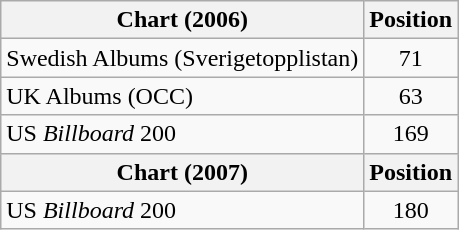<table class="wikitable plainrowheaders">
<tr>
<th scope="col">Chart (2006)</th>
<th scope="col">Position</th>
</tr>
<tr>
<td>Swedish Albums (Sverigetopplistan)</td>
<td style="text-align:center">71</td>
</tr>
<tr>
<td>UK Albums (OCC)</td>
<td style="text-align:center">63</td>
</tr>
<tr>
<td>US <em>Billboard</em> 200</td>
<td style="text-align:center">169</td>
</tr>
<tr>
<th scope="col">Chart (2007)</th>
<th scope="col">Position</th>
</tr>
<tr>
<td>US <em>Billboard</em> 200</td>
<td style="text-align:center">180</td>
</tr>
</table>
